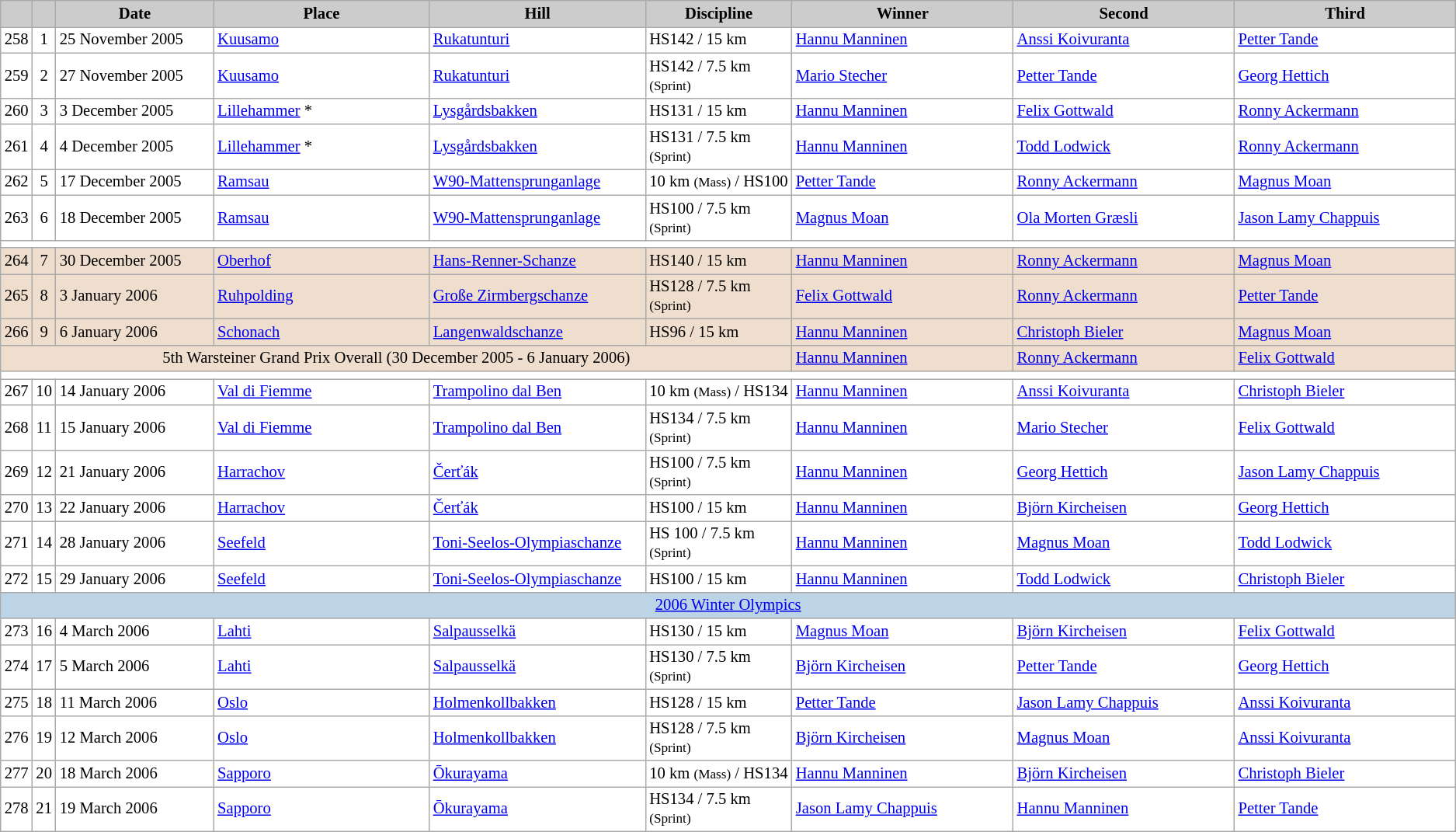<table class="wikitable plainrowheaders" style="background:#fff; font-size:86%; line-height:16px; border:grey solid 1px; border-collapse:collapse;">
<tr style="background:#ccc; text-align:center;">
<th scope="col" style="background:#ccc; width=20 px;"></th>
<th scope="col" style="background:#ccc; width=30 px;"></th>
<th scope="col" style="background:#ccc; width:130px;">Date</th>
<th scope="col" style="background:#ccc; width:180px;">Place</th>
<th scope="col" style="background:#ccc; width:180px;">Hill</th>
<th scope="col" style="background:#ccc; width:120px;">Discipline</th>
<th scope="col" style="background:#ccc; width:185px;">Winner</th>
<th scope="col" style="background:#ccc; width:185px;">Second</th>
<th scope="col" style="background:#ccc; width:185px;">Third</th>
</tr>
<tr>
<td align=center>258</td>
<td align=center>1</td>
<td>25 November 2005</td>
<td> <a href='#'>Kuusamo</a></td>
<td><a href='#'>Rukatunturi</a></td>
<td>HS142 / 15 km</td>
<td> <a href='#'>Hannu Manninen</a></td>
<td> <a href='#'>Anssi Koivuranta</a></td>
<td> <a href='#'>Petter Tande</a></td>
</tr>
<tr>
<td align=center>259</td>
<td align=center>2</td>
<td>27 November 2005</td>
<td> <a href='#'>Kuusamo</a></td>
<td><a href='#'>Rukatunturi</a></td>
<td>HS142 / 7.5 km <small>(Sprint)</small></td>
<td> <a href='#'>Mario Stecher</a></td>
<td> <a href='#'>Petter Tande</a></td>
<td> <a href='#'>Georg Hettich</a></td>
</tr>
<tr>
<td align=center>260</td>
<td align=center>3</td>
<td>3 December 2005</td>
<td> <a href='#'>Lillehammer</a> *</td>
<td><a href='#'>Lysgårdsbakken</a></td>
<td>HS131 / 15 km</td>
<td> <a href='#'>Hannu Manninen</a></td>
<td> <a href='#'>Felix Gottwald</a></td>
<td> <a href='#'>Ronny Ackermann</a></td>
</tr>
<tr>
<td align=center>261</td>
<td align=center>4</td>
<td>4 December 2005</td>
<td> <a href='#'>Lillehammer</a> *</td>
<td><a href='#'>Lysgårdsbakken</a></td>
<td>HS131 / 7.5 km <small>(Sprint)</small></td>
<td> <a href='#'>Hannu Manninen</a></td>
<td> <a href='#'>Todd Lodwick</a></td>
<td> <a href='#'>Ronny Ackermann</a></td>
</tr>
<tr>
<td align=center>262</td>
<td align=center>5</td>
<td>17 December 2005</td>
<td> <a href='#'>Ramsau</a></td>
<td><a href='#'>W90-Mattensprunganlage</a></td>
<td>10 km <small>(Mass)</small> / HS100</td>
<td> <a href='#'>Petter Tande</a></td>
<td> <a href='#'>Ronny Ackermann</a></td>
<td> <a href='#'>Magnus Moan</a></td>
</tr>
<tr>
<td align=center>263</td>
<td align=center>6</td>
<td>18 December 2005</td>
<td> <a href='#'>Ramsau</a></td>
<td><a href='#'>W90-Mattensprunganlage</a></td>
<td>HS100 / 7.5 km <small>(Sprint)</small></td>
<td> <a href='#'>Magnus Moan</a></td>
<td> <a href='#'>Ola Morten Græsli</a></td>
<td> <a href='#'>Jason Lamy Chappuis</a></td>
</tr>
<tr>
<td colspan=11></td>
</tr>
<tr bgcolor=#EFDECD>
<td align=center>264</td>
<td align=center>7</td>
<td>30 December 2005</td>
<td> <a href='#'>Oberhof</a></td>
<td><a href='#'>Hans-Renner-Schanze</a></td>
<td>HS140 / 15 km</td>
<td> <a href='#'>Hannu Manninen</a></td>
<td> <a href='#'>Ronny Ackermann</a></td>
<td> <a href='#'>Magnus Moan</a></td>
</tr>
<tr bgcolor=#EFDECD>
<td align=center>265</td>
<td align=center>8</td>
<td>3 January 2006</td>
<td> <a href='#'>Ruhpolding</a></td>
<td><a href='#'>Große Zirmbergschanze</a></td>
<td>HS128 / 7.5 km <small>(Sprint)</small></td>
<td> <a href='#'>Felix Gottwald</a></td>
<td> <a href='#'>Ronny Ackermann</a></td>
<td> <a href='#'>Petter Tande</a></td>
</tr>
<tr bgcolor=#EFDECD>
<td align=center>266</td>
<td align=center>9</td>
<td>6 January 2006</td>
<td> <a href='#'>Schonach</a></td>
<td><a href='#'>Langenwaldschanze</a></td>
<td>HS96 / 15 km</td>
<td> <a href='#'>Hannu Manninen</a></td>
<td> <a href='#'>Christoph Bieler</a></td>
<td> <a href='#'>Magnus Moan</a></td>
</tr>
<tr bgcolor=#EFDECD>
<td colspan=6 align=center>5th Warsteiner Grand Prix Overall (30 December 2005 - 6 January 2006)</td>
<td> <a href='#'>Hannu Manninen</a></td>
<td> <a href='#'>Ronny Ackermann</a></td>
<td> <a href='#'>Felix Gottwald</a></td>
</tr>
<tr>
<td colspan=11></td>
</tr>
<tr>
<td align=center>267</td>
<td align=center>10</td>
<td>14 January 2006</td>
<td> <a href='#'>Val di Fiemme</a></td>
<td><a href='#'>Trampolino dal Ben</a></td>
<td>10 km <small>(Mass)</small> / HS134</td>
<td> <a href='#'>Hannu Manninen</a></td>
<td> <a href='#'>Anssi Koivuranta</a></td>
<td> <a href='#'>Christoph Bieler</a></td>
</tr>
<tr>
<td align=center>268</td>
<td align=center>11</td>
<td>15 January 2006</td>
<td> <a href='#'>Val di Fiemme</a></td>
<td><a href='#'>Trampolino dal Ben</a></td>
<td>HS134 / 7.5 km <small>(Sprint)</small></td>
<td> <a href='#'>Hannu Manninen</a></td>
<td> <a href='#'>Mario Stecher</a></td>
<td> <a href='#'>Felix Gottwald</a></td>
</tr>
<tr>
<td align=center>269</td>
<td align=center>12</td>
<td>21 January 2006</td>
<td> <a href='#'>Harrachov</a></td>
<td><a href='#'>Čerťák</a></td>
<td>HS100 / 7.5 km <small>(Sprint)</small></td>
<td> <a href='#'>Hannu Manninen</a></td>
<td> <a href='#'>Georg Hettich</a></td>
<td> <a href='#'>Jason Lamy Chappuis</a></td>
</tr>
<tr>
<td align=center>270</td>
<td align=center>13</td>
<td>22 January 2006</td>
<td> <a href='#'>Harrachov</a></td>
<td><a href='#'>Čerťák</a></td>
<td>HS100 / 15 km</td>
<td> <a href='#'>Hannu Manninen</a></td>
<td> <a href='#'>Björn Kircheisen</a></td>
<td> <a href='#'>Georg Hettich</a></td>
</tr>
<tr>
<td align=center>271</td>
<td align=center>14</td>
<td>28 January 2006</td>
<td> <a href='#'>Seefeld</a></td>
<td><a href='#'>Toni-Seelos-Olympiaschanze</a></td>
<td>HS 100 / 7.5 km <small>(Sprint)</small></td>
<td> <a href='#'>Hannu Manninen</a></td>
<td> <a href='#'>Magnus Moan</a></td>
<td> <a href='#'>Todd Lodwick</a></td>
</tr>
<tr>
<td align=center>272</td>
<td align=center>15</td>
<td>29 January 2006</td>
<td> <a href='#'>Seefeld</a></td>
<td><a href='#'>Toni-Seelos-Olympiaschanze</a></td>
<td>HS100 / 15 km</td>
<td> <a href='#'>Hannu Manninen</a></td>
<td> <a href='#'>Todd Lodwick</a></td>
<td> <a href='#'>Christoph Bieler</a></td>
</tr>
<tr bgcolor=#BCD4E6>
<td colspan="9" align="center"><a href='#'>2006 Winter Olympics</a></td>
</tr>
<tr>
<td align=center>273</td>
<td align=center>16</td>
<td>4 March 2006</td>
<td> <a href='#'>Lahti</a></td>
<td><a href='#'>Salpausselkä</a></td>
<td>HS130 / 15 km</td>
<td> <a href='#'>Magnus Moan</a></td>
<td> <a href='#'>Björn Kircheisen</a></td>
<td> <a href='#'>Felix Gottwald</a></td>
</tr>
<tr>
<td align=center>274</td>
<td align=center>17</td>
<td>5 March 2006</td>
<td> <a href='#'>Lahti</a></td>
<td><a href='#'>Salpausselkä</a></td>
<td>HS130 / 7.5 km <small>(Sprint)</small></td>
<td> <a href='#'>Björn Kircheisen</a></td>
<td> <a href='#'>Petter Tande</a></td>
<td> <a href='#'>Georg Hettich</a></td>
</tr>
<tr>
<td align=center>275</td>
<td align=center>18</td>
<td>11 March 2006</td>
<td> <a href='#'>Oslo</a></td>
<td><a href='#'>Holmenkollbakken</a></td>
<td>HS128 / 15 km</td>
<td> <a href='#'>Petter Tande</a></td>
<td> <a href='#'>Jason Lamy Chappuis</a></td>
<td> <a href='#'>Anssi Koivuranta</a></td>
</tr>
<tr>
<td align=center>276</td>
<td align=center>19</td>
<td>12 March 2006</td>
<td> <a href='#'>Oslo</a></td>
<td><a href='#'>Holmenkollbakken</a></td>
<td>HS128 / 7.5 km <small>(Sprint)</small></td>
<td> <a href='#'>Björn Kircheisen</a></td>
<td> <a href='#'>Magnus Moan</a></td>
<td> <a href='#'>Anssi Koivuranta</a></td>
</tr>
<tr>
<td align=center>277</td>
<td align=center>20</td>
<td>18 March 2006</td>
<td> <a href='#'>Sapporo</a></td>
<td><a href='#'>Ōkurayama</a></td>
<td>10 km <small>(Mass)</small> / HS134</td>
<td> <a href='#'>Hannu Manninen</a></td>
<td> <a href='#'>Björn Kircheisen</a></td>
<td> <a href='#'>Christoph Bieler</a></td>
</tr>
<tr>
<td align=center>278</td>
<td align=center>21</td>
<td>19 March 2006</td>
<td> <a href='#'>Sapporo</a></td>
<td><a href='#'>Ōkurayama</a></td>
<td>HS134 / 7.5 km <small>(Sprint)</small></td>
<td> <a href='#'>Jason Lamy Chappuis</a></td>
<td> <a href='#'>Hannu Manninen</a></td>
<td> <a href='#'>Petter Tande</a></td>
</tr>
</table>
